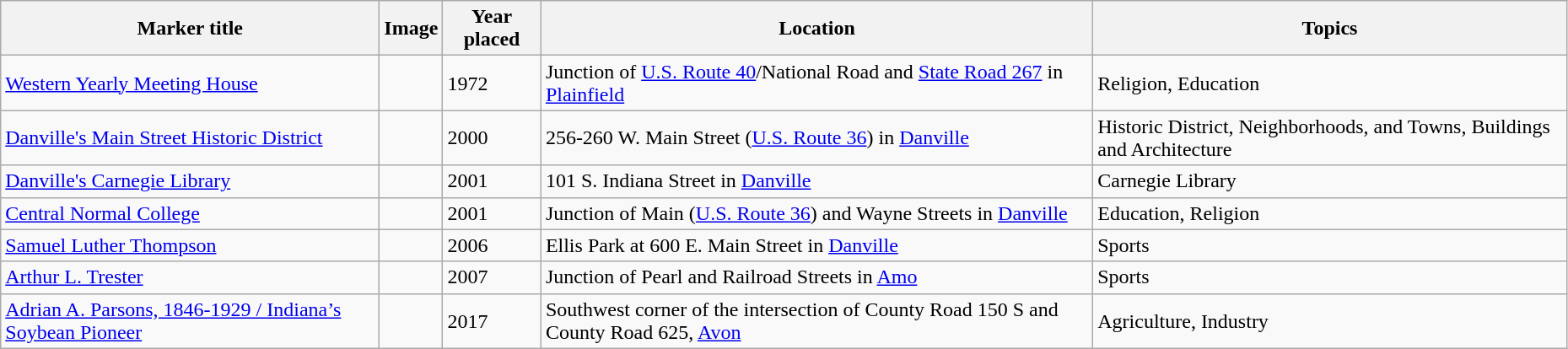<table class="wikitable sortable" style="width:98%">
<tr>
<th>Marker title</th>
<th class="unsortable">Image</th>
<th>Year placed</th>
<th>Location</th>
<th>Topics</th>
</tr>
<tr>
<td><a href='#'>Western Yearly Meeting House</a></td>
<td></td>
<td>1972</td>
<td>Junction of <a href='#'>U.S. Route 40</a>/National Road and <a href='#'>State Road 267</a> in <a href='#'>Plainfield</a><br><small></small></td>
<td>Religion, Education</td>
</tr>
<tr ->
<td><a href='#'>Danville's Main Street Historic District</a></td>
<td></td>
<td>2000</td>
<td>256-260 W. Main Street (<a href='#'>U.S. Route 36</a>) in <a href='#'>Danville</a><br><small></small></td>
<td>Historic District, Neighborhoods, and Towns, Buildings and Architecture</td>
</tr>
<tr ->
<td><a href='#'>Danville's Carnegie Library</a></td>
<td></td>
<td>2001</td>
<td>101 S. Indiana Street in <a href='#'>Danville</a><br><small></small></td>
<td>Carnegie Library</td>
</tr>
<tr ->
<td><a href='#'>Central Normal College</a></td>
<td></td>
<td>2001</td>
<td>Junction of Main (<a href='#'>U.S. Route 36</a>) and Wayne Streets in <a href='#'>Danville</a><br><small></small></td>
<td>Education, Religion</td>
</tr>
<tr ->
<td><a href='#'>Samuel Luther Thompson</a></td>
<td></td>
<td>2006</td>
<td>Ellis Park at 600 E. Main Street in <a href='#'>Danville</a><br><small></small></td>
<td>Sports</td>
</tr>
<tr ->
<td><a href='#'>Arthur L. Trester</a></td>
<td></td>
<td>2007</td>
<td>Junction of Pearl and Railroad Streets in <a href='#'>Amo</a><br><small></small></td>
<td>Sports</td>
</tr>
<tr>
<td><a href='#'>Adrian A. Parsons, 1846-1929 / Indiana’s Soybean Pioneer</a></td>
<td></td>
<td>2017</td>
<td>Southwest corner of the intersection of County Road 150 S and County Road 625, <a href='#'>Avon</a><br><small></small></td>
<td>Agriculture, Industry</td>
</tr>
</table>
